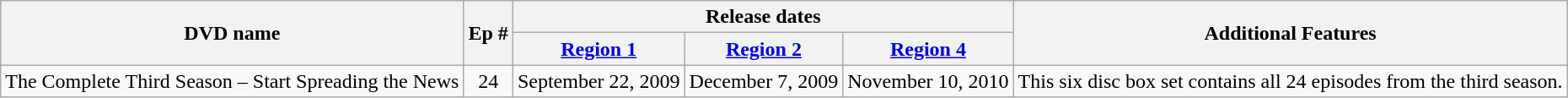<table class="wikitable">
<tr>
<th rowspan="2">DVD name</th>
<th rowspan="2">Ep #</th>
<th colspan="3">Release dates</th>
<th rowspan="2">Additional Features</th>
</tr>
<tr>
<th><a href='#'>Region 1</a></th>
<th><a href='#'>Region 2</a></th>
<th><a href='#'>Region 4</a></th>
</tr>
<tr>
<td>The Complete Third Season – Start Spreading the News</td>
<td style="text-align:center;">24</td>
<td>September 22, 2009</td>
<td>December 7, 2009</td>
<td>November 10, 2010</td>
<td>This six disc box set contains all 24 episodes from the third season.</td>
</tr>
</table>
